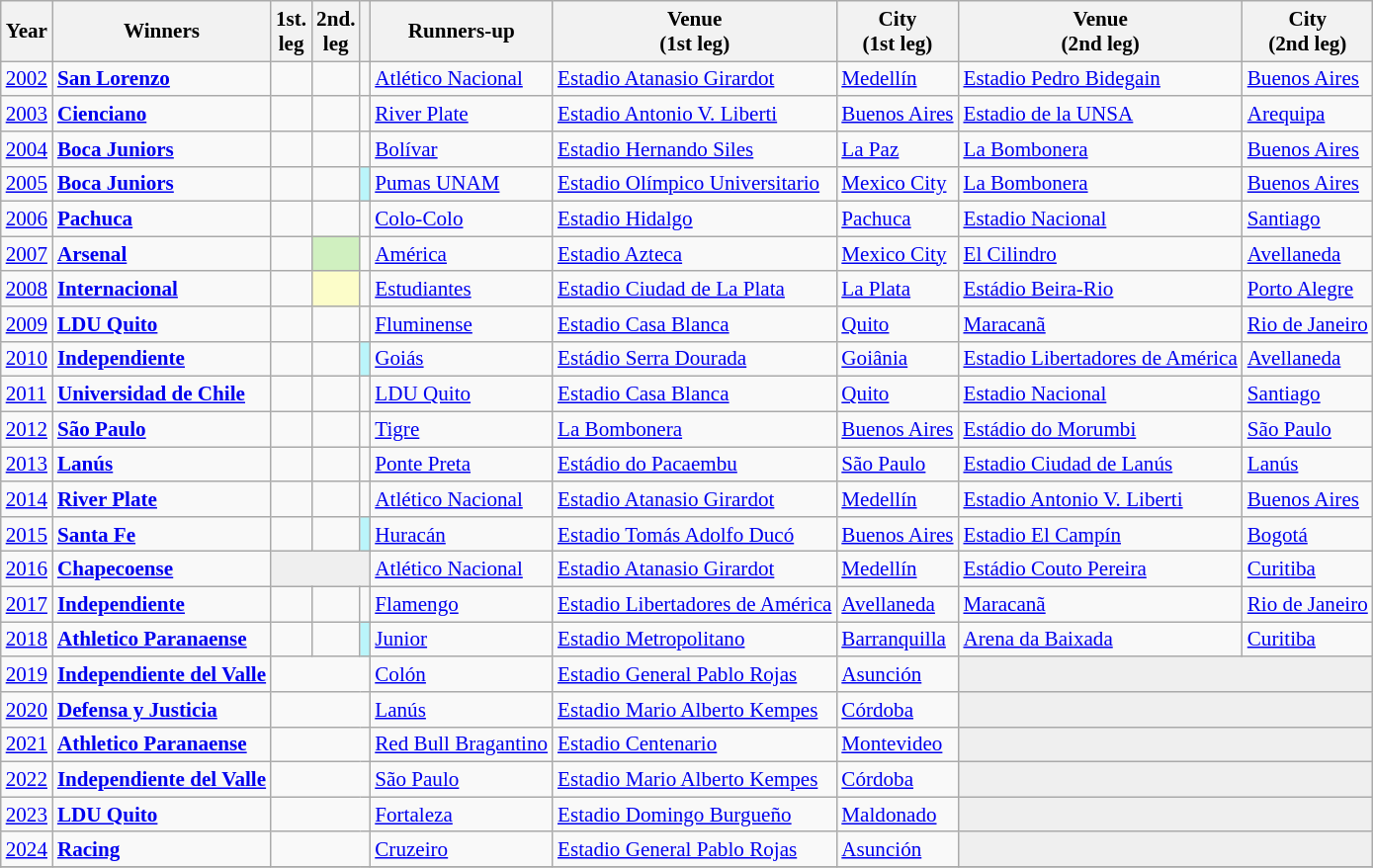<table class="wikitable sortable" style="text-align:; font-size:88%;">
<tr>
<th>Year</th>
<th>Winners</th>
<th width=>1st.<br>leg</th>
<th width=>2nd.<br>leg</th>
<th width=></th>
<th>Runners-up</th>
<th width=>Venue <br>(1st leg)</th>
<th width=>City <br>(1st leg)</th>
<th width=>Venue <br>(2nd leg)</th>
<th width=>City <br>(2nd leg)</th>
</tr>
<tr>
<td><a href='#'>2002</a></td>
<td> <strong><a href='#'>San Lorenzo</a></strong></td>
<td></td>
<td></td>
<td></td>
<td> <a href='#'>Atlético Nacional</a></td>
<td><a href='#'>Estadio Atanasio Girardot</a></td>
<td><a href='#'>Medellín</a></td>
<td><a href='#'>Estadio Pedro Bidegain</a></td>
<td><a href='#'>Buenos Aires</a></td>
</tr>
<tr>
<td><a href='#'>2003</a></td>
<td> <strong><a href='#'>Cienciano</a></strong></td>
<td></td>
<td></td>
<td></td>
<td> <a href='#'>River Plate</a></td>
<td><a href='#'>Estadio Antonio V. Liberti</a></td>
<td><a href='#'>Buenos Aires</a></td>
<td><a href='#'>Estadio de la UNSA</a></td>
<td><a href='#'>Arequipa</a></td>
</tr>
<tr>
<td><a href='#'>2004</a></td>
<td> <strong><a href='#'>Boca Juniors</a></strong></td>
<td></td>
<td></td>
<td></td>
<td> <a href='#'>Bolívar</a></td>
<td><a href='#'>Estadio Hernando Siles</a></td>
<td><a href='#'>La Paz</a></td>
<td><a href='#'>La Bombonera</a></td>
<td><a href='#'>Buenos Aires</a></td>
</tr>
<tr>
<td><a href='#'>2005</a></td>
<td> <strong><a href='#'>Boca Juniors</a></strong></td>
<td></td>
<td></td>
<td bgcolor=#BAF5FA></td>
<td> <a href='#'>Pumas UNAM</a></td>
<td><a href='#'>Estadio Olímpico Universitario</a></td>
<td><a href='#'>Mexico City</a></td>
<td><a href='#'>La Bombonera</a></td>
<td><a href='#'>Buenos Aires</a></td>
</tr>
<tr>
<td><a href='#'>2006</a></td>
<td> <strong><a href='#'>Pachuca</a></strong></td>
<td></td>
<td></td>
<td></td>
<td> <a href='#'>Colo-Colo</a></td>
<td><a href='#'>Estadio Hidalgo</a></td>
<td><a href='#'>Pachuca</a></td>
<td><a href='#'>Estadio Nacional</a></td>
<td><a href='#'>Santiago</a></td>
</tr>
<tr>
<td><a href='#'>2007</a></td>
<td> <strong><a href='#'>Arsenal</a></strong></td>
<td></td>
<td bgcolor=#D0F0C0></td>
<td></td>
<td> <a href='#'>América</a></td>
<td><a href='#'>Estadio Azteca</a></td>
<td><a href='#'>Mexico City</a></td>
<td><a href='#'>El Cilindro</a></td>
<td><a href='#'>Avellaneda</a></td>
</tr>
<tr>
<td><a href='#'>2008</a></td>
<td> <strong><a href='#'>Internacional</a></strong></td>
<td></td>
<td bgcolor=#fcfdc9></td>
<td></td>
<td> <a href='#'>Estudiantes</a></td>
<td><a href='#'>Estadio Ciudad de La Plata</a></td>
<td><a href='#'>La Plata</a></td>
<td><a href='#'>Estádio Beira-Rio</a></td>
<td><a href='#'>Porto Alegre</a></td>
</tr>
<tr>
<td><a href='#'>2009</a></td>
<td> <strong><a href='#'>LDU Quito</a></strong></td>
<td></td>
<td></td>
<td></td>
<td> <a href='#'>Fluminense</a></td>
<td><a href='#'>Estadio Casa Blanca</a></td>
<td><a href='#'>Quito</a></td>
<td><a href='#'>Maracanã</a></td>
<td><a href='#'>Rio de Janeiro</a></td>
</tr>
<tr>
<td><a href='#'>2010</a></td>
<td> <strong><a href='#'>Independiente</a></strong></td>
<td></td>
<td></td>
<td bgcolor=#BAF5FA></td>
<td> <a href='#'>Goiás</a></td>
<td><a href='#'>Estádio Serra Dourada</a></td>
<td><a href='#'>Goiânia</a></td>
<td><a href='#'>Estadio Libertadores de América</a></td>
<td><a href='#'>Avellaneda</a></td>
</tr>
<tr>
<td><a href='#'>2011</a></td>
<td> <strong><a href='#'>Universidad de Chile</a></strong></td>
<td></td>
<td></td>
<td></td>
<td> <a href='#'>LDU Quito</a></td>
<td><a href='#'>Estadio Casa Blanca</a></td>
<td><a href='#'>Quito</a></td>
<td><a href='#'>Estadio Nacional</a></td>
<td><a href='#'>Santiago</a></td>
</tr>
<tr>
<td><a href='#'>2012</a></td>
<td> <strong><a href='#'>São Paulo</a></strong></td>
<td></td>
<td></td>
<td></td>
<td> <a href='#'>Tigre</a></td>
<td><a href='#'>La Bombonera</a></td>
<td><a href='#'>Buenos Aires</a></td>
<td><a href='#'>Estádio do Morumbi</a></td>
<td><a href='#'>São Paulo</a></td>
</tr>
<tr>
<td><a href='#'>2013</a></td>
<td> <strong><a href='#'>Lanús</a></strong></td>
<td></td>
<td></td>
<td></td>
<td> <a href='#'>Ponte Preta</a></td>
<td><a href='#'>Estádio do Pacaembu</a></td>
<td><a href='#'>São Paulo</a></td>
<td><a href='#'>Estadio Ciudad de Lanús</a></td>
<td><a href='#'>Lanús</a></td>
</tr>
<tr>
<td><a href='#'>2014</a></td>
<td> <strong><a href='#'>River Plate</a></strong></td>
<td></td>
<td></td>
<td></td>
<td> <a href='#'>Atlético Nacional</a></td>
<td><a href='#'>Estadio Atanasio Girardot</a></td>
<td><a href='#'>Medellín</a></td>
<td><a href='#'>Estadio Antonio V. Liberti</a></td>
<td><a href='#'>Buenos Aires</a></td>
</tr>
<tr>
<td><a href='#'>2015</a></td>
<td> <strong><a href='#'>Santa Fe</a></strong></td>
<td></td>
<td></td>
<td bgcolor=#BAF5FA></td>
<td> <a href='#'>Huracán</a></td>
<td><a href='#'>Estadio Tomás Adolfo Ducó</a></td>
<td><a href='#'>Buenos Aires</a></td>
<td><a href='#'>Estadio El Campín</a></td>
<td><a href='#'>Bogotá</a></td>
</tr>
<tr>
<td><a href='#'>2016</a></td>
<td> <strong><a href='#'>Chapecoense</a></strong></td>
<td colspan=3 style=background:#efefef></td>
<td> <a href='#'>Atlético Nacional</a></td>
<td><a href='#'>Estadio Atanasio Girardot</a></td>
<td><a href='#'>Medellín</a></td>
<td><a href='#'>Estádio Couto Pereira</a></td>
<td><a href='#'>Curitiba</a></td>
</tr>
<tr>
<td><a href='#'>2017</a></td>
<td> <strong><a href='#'>Independiente</a></strong></td>
<td></td>
<td></td>
<td></td>
<td> <a href='#'>Flamengo</a></td>
<td><a href='#'>Estadio Libertadores de América</a></td>
<td><a href='#'>Avellaneda</a></td>
<td><a href='#'>Maracanã</a></td>
<td><a href='#'>Rio de Janeiro</a></td>
</tr>
<tr>
<td><a href='#'>2018</a></td>
<td> <strong><a href='#'>Athletico Paranaense</a></strong></td>
<td></td>
<td></td>
<td bgcolor=#BAF5FA></td>
<td> <a href='#'>Junior</a></td>
<td><a href='#'>Estadio Metropolitano</a></td>
<td><a href='#'>Barranquilla</a></td>
<td><a href='#'>Arena da Baixada</a></td>
<td><a href='#'>Curitiba</a></td>
</tr>
<tr>
<td><a href='#'>2019</a></td>
<td> <strong><a href='#'>Independiente del Valle</a></strong></td>
<td colspan=3></td>
<td> <a href='#'>Colón</a></td>
<td><a href='#'>Estadio General Pablo Rojas</a></td>
<td><a href='#'>Asunción</a></td>
<td colspan=2 style=background:#efefef></td>
</tr>
<tr>
<td><a href='#'>2020</a></td>
<td> <strong><a href='#'>Defensa y Justicia</a></strong></td>
<td colspan=3></td>
<td> <a href='#'>Lanús</a></td>
<td><a href='#'>Estadio Mario Alberto Kempes</a></td>
<td><a href='#'>Córdoba</a></td>
<td colspan=2 style=background:#efefef></td>
</tr>
<tr>
<td><a href='#'>2021</a></td>
<td> <strong><a href='#'>Athletico Paranaense</a></strong></td>
<td colspan=3></td>
<td> <a href='#'>Red Bull Bragantino</a></td>
<td><a href='#'>Estadio Centenario</a></td>
<td><a href='#'>Montevideo</a></td>
<td colspan=2 style=background:#efefef></td>
</tr>
<tr>
<td><a href='#'>2022</a></td>
<td> <strong><a href='#'>Independiente del Valle</a></strong></td>
<td colspan=3></td>
<td> <a href='#'>São Paulo</a></td>
<td><a href='#'>Estadio Mario Alberto Kempes</a></td>
<td><a href='#'>Córdoba</a></td>
<td colspan=2 style=background:#efefef></td>
</tr>
<tr>
<td><a href='#'>2023</a></td>
<td> <strong><a href='#'>LDU Quito</a></strong></td>
<td colspan=3> </td>
<td> <a href='#'>Fortaleza</a></td>
<td><a href='#'>Estadio Domingo Burgueño</a></td>
<td><a href='#'>Maldonado</a></td>
<td colspan=2 style=background:#efefef></td>
</tr>
<tr>
<td><a href='#'>2024</a></td>
<td> <strong><a href='#'>Racing</a></strong></td>
<td colspan=3></td>
<td> <a href='#'>Cruzeiro</a></td>
<td><a href='#'>Estadio General Pablo Rojas</a></td>
<td><a href='#'>Asunción</a></td>
<td colspan=2 style=background:#efefef></td>
</tr>
<tr>
</tr>
</table>
